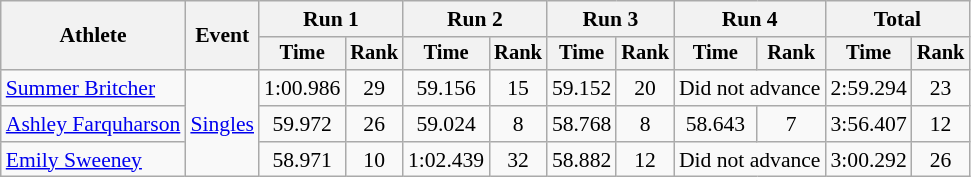<table class=wikitable style=font-size:90%;text-align:center>
<tr>
<th rowspan=2>Athlete</th>
<th rowspan=2>Event</th>
<th colspan=2>Run 1</th>
<th colspan=2>Run 2</th>
<th colspan=2>Run 3</th>
<th colspan=2>Run 4</th>
<th colspan=2>Total</th>
</tr>
<tr style=font-size:95%>
<th>Time</th>
<th>Rank</th>
<th>Time</th>
<th>Rank</th>
<th>Time</th>
<th>Rank</th>
<th>Time</th>
<th>Rank</th>
<th>Time</th>
<th>Rank</th>
</tr>
<tr>
<td align=left><a href='#'>Summer Britcher</a></td>
<td align=left rowspan=3><a href='#'>Singles</a></td>
<td>1:00.986</td>
<td>29</td>
<td>59.156</td>
<td>15</td>
<td>59.152</td>
<td>20</td>
<td colspan=2>Did not advance</td>
<td>2:59.294</td>
<td>23</td>
</tr>
<tr>
<td align=left><a href='#'>Ashley Farquharson</a></td>
<td>59.972</td>
<td>26</td>
<td>59.024</td>
<td>8</td>
<td>58.768</td>
<td>8</td>
<td>58.643</td>
<td>7</td>
<td>3:56.407</td>
<td>12</td>
</tr>
<tr>
<td align=left><a href='#'>Emily Sweeney</a></td>
<td>58.971</td>
<td>10</td>
<td>1:02.439</td>
<td>32</td>
<td>58.882</td>
<td>12</td>
<td colspan=2>Did not advance</td>
<td>3:00.292</td>
<td>26</td>
</tr>
</table>
